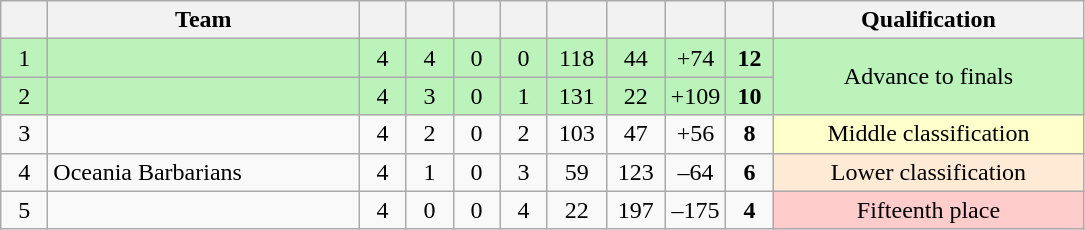<table class="wikitable" style="text-align:center;">
<tr>
<th style="width:1.5em;"></th>
<th style="width:12.5em">Team</th>
<th style="width:1.5em;"></th>
<th style="width:1.5em;"></th>
<th style="width:1.5em;"></th>
<th style="width:1.5em;"></th>
<th style="width:2.0em;"></th>
<th style="width:2.0em;"></th>
<th style="width:2.0em;"></th>
<th style="width:1.5em;"></th>
<th style="width:12.5em">Qualification</th>
</tr>
<tr bgcolor="#bbf3bb">
<td>1</td>
<td align="left"></td>
<td>4</td>
<td>4</td>
<td>0</td>
<td>0</td>
<td>118</td>
<td>44</td>
<td>+74</td>
<td><strong>12</strong></td>
<td rowspan="2">Advance to finals</td>
</tr>
<tr bgcolor="#bbf3bb">
<td>2</td>
<td align="left"></td>
<td>4</td>
<td>3</td>
<td>0</td>
<td>1</td>
<td>131</td>
<td>22</td>
<td>+109</td>
<td><strong>10</strong></td>
</tr>
<tr>
<td>3</td>
<td align="left"></td>
<td>4</td>
<td>2</td>
<td>0</td>
<td>2</td>
<td>103</td>
<td>47</td>
<td>+56</td>
<td><strong>8</strong></td>
<td bgcolor="#ffffcc">Middle classification</td>
</tr>
<tr>
<td>4</td>
<td align="left">Oceania Barbarians</td>
<td>4</td>
<td>1</td>
<td>0</td>
<td>3</td>
<td>59</td>
<td>123</td>
<td>–64</td>
<td><strong>6</strong></td>
<td bgcolor="#feead5">Lower classification</td>
</tr>
<tr>
<td>5</td>
<td align="left"></td>
<td>4</td>
<td>0</td>
<td>0</td>
<td>4</td>
<td>22</td>
<td>197</td>
<td>–175</td>
<td><strong>4</strong></td>
<td bgcolor="#ffcccc">Fifteenth place</td>
</tr>
</table>
